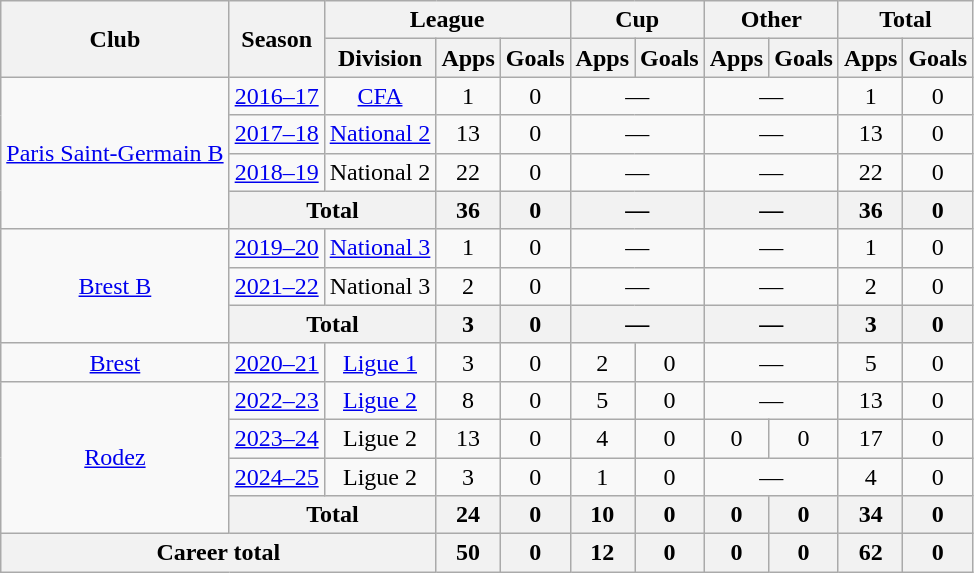<table class="wikitable" style="text-align:center">
<tr>
<th rowspan="2">Club</th>
<th rowspan="2">Season</th>
<th colspan="3">League</th>
<th colspan="2">Cup</th>
<th colspan="2">Other</th>
<th colspan="2">Total</th>
</tr>
<tr>
<th>Division</th>
<th>Apps</th>
<th>Goals</th>
<th>Apps</th>
<th>Goals</th>
<th>Apps</th>
<th>Goals</th>
<th>Apps</th>
<th>Goals</th>
</tr>
<tr>
<td rowspan="4"><a href='#'>Paris Saint-Germain B</a></td>
<td><a href='#'>2016–17</a></td>
<td><a href='#'>CFA</a></td>
<td>1</td>
<td>0</td>
<td colspan="2">—</td>
<td colspan="2">—</td>
<td>1</td>
<td>0</td>
</tr>
<tr>
<td><a href='#'>2017–18</a></td>
<td><a href='#'>National 2</a></td>
<td>13</td>
<td>0</td>
<td colspan="2">—</td>
<td colspan="2">—</td>
<td>13</td>
<td>0</td>
</tr>
<tr>
<td><a href='#'>2018–19</a></td>
<td>National 2</td>
<td>22</td>
<td>0</td>
<td colspan="2">—</td>
<td colspan="2">—</td>
<td>22</td>
<td>0</td>
</tr>
<tr>
<th colspan="2">Total</th>
<th>36</th>
<th>0</th>
<th colspan="2">—</th>
<th colspan="2">—</th>
<th>36</th>
<th>0</th>
</tr>
<tr>
<td rowspan="3"><a href='#'>Brest B</a></td>
<td><a href='#'>2019–20</a></td>
<td><a href='#'>National 3</a></td>
<td>1</td>
<td>0</td>
<td colspan="2">—</td>
<td colspan="2">—</td>
<td>1</td>
<td>0</td>
</tr>
<tr>
<td><a href='#'>2021–22</a></td>
<td>National 3</td>
<td>2</td>
<td>0</td>
<td colspan="2">—</td>
<td colspan="2">—</td>
<td>2</td>
<td>0</td>
</tr>
<tr>
<th colspan="2">Total</th>
<th>3</th>
<th>0</th>
<th colspan="2">—</th>
<th colspan="2">—</th>
<th>3</th>
<th>0</th>
</tr>
<tr>
<td><a href='#'>Brest</a></td>
<td><a href='#'>2020–21</a></td>
<td><a href='#'>Ligue 1</a></td>
<td>3</td>
<td>0</td>
<td>2</td>
<td>0</td>
<td colspan="2">—</td>
<td>5</td>
<td>0</td>
</tr>
<tr>
<td rowspan="4"><a href='#'>Rodez</a></td>
<td><a href='#'>2022–23</a></td>
<td><a href='#'>Ligue 2</a></td>
<td>8</td>
<td>0</td>
<td>5</td>
<td>0</td>
<td colspan="2">—</td>
<td>13</td>
<td>0</td>
</tr>
<tr>
<td><a href='#'>2023–24</a></td>
<td>Ligue 2</td>
<td>13</td>
<td>0</td>
<td>4</td>
<td>0</td>
<td>0</td>
<td>0</td>
<td>17</td>
<td>0</td>
</tr>
<tr>
<td><a href='#'>2024–25</a></td>
<td>Ligue 2</td>
<td>3</td>
<td>0</td>
<td>1</td>
<td>0</td>
<td colspan="2">—</td>
<td>4</td>
<td>0</td>
</tr>
<tr>
<th colspan="2">Total</th>
<th>24</th>
<th>0</th>
<th>10</th>
<th>0</th>
<th>0</th>
<th>0</th>
<th>34</th>
<th>0</th>
</tr>
<tr>
<th colspan="3">Career total</th>
<th>50</th>
<th>0</th>
<th>12</th>
<th>0</th>
<th>0</th>
<th>0</th>
<th>62</th>
<th>0</th>
</tr>
</table>
